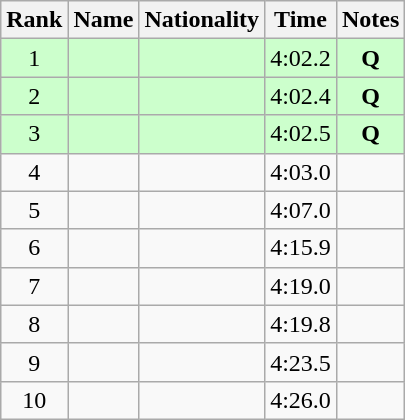<table class="wikitable sortable" style="text-align:center">
<tr>
<th>Rank</th>
<th>Name</th>
<th>Nationality</th>
<th>Time</th>
<th>Notes</th>
</tr>
<tr bgcolor=ccffcc>
<td>1</td>
<td align=left></td>
<td align=left></td>
<td>4:02.2</td>
<td><strong>Q</strong></td>
</tr>
<tr bgcolor=ccffcc>
<td>2</td>
<td align=left></td>
<td align=left></td>
<td>4:02.4</td>
<td><strong>Q</strong></td>
</tr>
<tr bgcolor=ccffcc>
<td>3</td>
<td align=left></td>
<td align=left></td>
<td>4:02.5</td>
<td><strong>Q</strong></td>
</tr>
<tr>
<td>4</td>
<td align=left></td>
<td align=left></td>
<td>4:03.0</td>
<td></td>
</tr>
<tr>
<td>5</td>
<td align=left></td>
<td align=left></td>
<td>4:07.0</td>
<td></td>
</tr>
<tr>
<td>6</td>
<td align=left></td>
<td align=left></td>
<td>4:15.9</td>
<td></td>
</tr>
<tr>
<td>7</td>
<td align=left></td>
<td align=left></td>
<td>4:19.0</td>
<td></td>
</tr>
<tr>
<td>8</td>
<td align=left></td>
<td align=left></td>
<td>4:19.8</td>
<td></td>
</tr>
<tr>
<td>9</td>
<td align=left></td>
<td align=left></td>
<td>4:23.5</td>
<td></td>
</tr>
<tr>
<td>10</td>
<td align=left></td>
<td align=left></td>
<td>4:26.0</td>
<td></td>
</tr>
</table>
